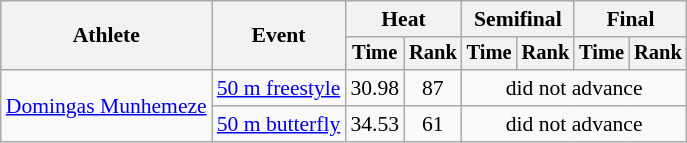<table class="wikitable" style="text-align:center; font-size:90%">
<tr>
<th rowspan="2">Athlete</th>
<th rowspan="2">Event</th>
<th colspan="2">Heat</th>
<th colspan="2">Semifinal</th>
<th colspan="2">Final</th>
</tr>
<tr style="font-size:95%">
<th>Time</th>
<th>Rank</th>
<th>Time</th>
<th>Rank</th>
<th>Time</th>
<th>Rank</th>
</tr>
<tr>
<td align=left rowspan=2><a href='#'>Domingas Munhemeze</a></td>
<td align=left><a href='#'>50 m freestyle</a></td>
<td>30.98</td>
<td>87</td>
<td colspan=4>did not advance</td>
</tr>
<tr>
<td align=left><a href='#'>50 m butterfly</a></td>
<td>34.53</td>
<td>61</td>
<td colspan=4>did not advance</td>
</tr>
</table>
